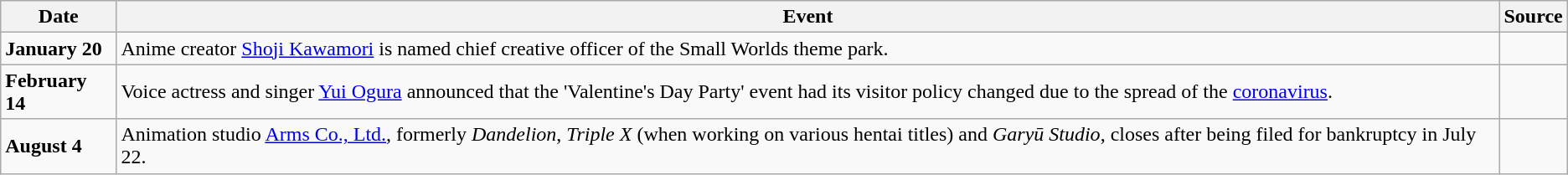<table class="wikitable">
<tr>
<th>Date</th>
<th>Event</th>
<th>Source</th>
</tr>
<tr>
<td><strong>January 20</strong></td>
<td>Anime creator <a href='#'>Shoji Kawamori</a> is named chief creative officer of the Small Worlds theme park.</td>
<td></td>
</tr>
<tr>
<td><strong>February 14</strong></td>
<td>Voice actress and singer <a href='#'>Yui Ogura</a> announced that the 'Valentine's Day Party' event had its visitor policy changed due to the spread of the <a href='#'>coronavirus</a>.</td>
<td></td>
</tr>
<tr>
<td><strong>August 4</strong></td>
<td>Animation studio <a href='#'>Arms Co., Ltd.</a>, formerly <em>Dandelion</em>, <em>Triple X</em> (when working on various hentai titles) and <em>Garyū Studio</em>, closes after being filed for bankruptcy in July 22.</td>
<td></td>
</tr>
</table>
